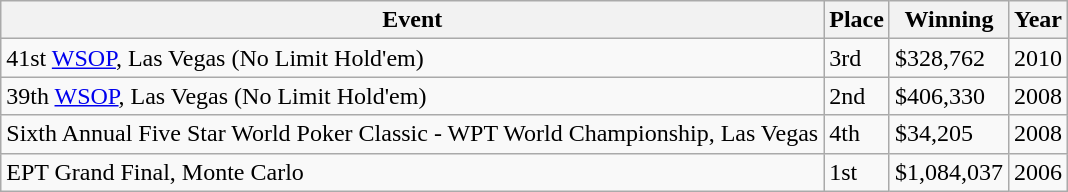<table class="wikitable">
<tr>
<th>Event</th>
<th>Place</th>
<th>Winning</th>
<th>Year</th>
</tr>
<tr>
<td>41st <a href='#'>WSOP</a>, Las Vegas (No Limit Hold'em)</td>
<td>3rd</td>
<td>$328,762</td>
<td>2010</td>
</tr>
<tr>
<td>39th <a href='#'>WSOP</a>, Las Vegas (No Limit Hold'em)</td>
<td>2nd</td>
<td>$406,330</td>
<td>2008</td>
</tr>
<tr>
<td>Sixth Annual Five Star World Poker Classic - WPT World Championship, Las Vegas</td>
<td>4th</td>
<td>$34,205</td>
<td>2008</td>
</tr>
<tr>
<td>EPT Grand Final, Monte Carlo</td>
<td>1st</td>
<td>$1,084,037</td>
<td>2006</td>
</tr>
</table>
